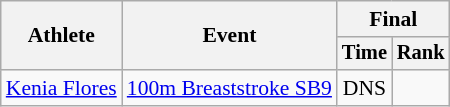<table class=wikitable style="font-size:90%">
<tr>
<th rowspan="2">Athlete</th>
<th rowspan="2">Event</th>
<th colspan="2">Final</th>
</tr>
<tr style="font-size:95%">
<th>Time</th>
<th>Rank</th>
</tr>
<tr align=center>
<td align=left><a href='#'>Kenia Flores</a></td>
<td align=left><a href='#'>100m Breaststroke SB9</a></td>
<td>DNS</td>
<td></td>
</tr>
</table>
